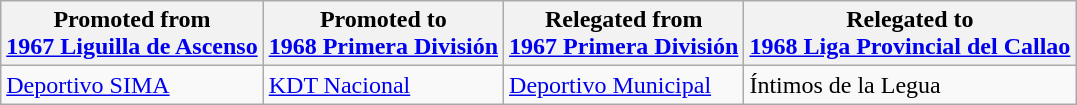<table class="wikitable">
<tr>
<th>Promoted from<br><a href='#'>1967 Liguilla de Ascenso</a></th>
<th>Promoted to<br><a href='#'>1968 Primera División</a></th>
<th>Relegated from<br><a href='#'>1967 Primera División</a></th>
<th>Relegated to<br><a href='#'>1968 Liga Provincial del Callao</a></th>
</tr>
<tr>
<td> <a href='#'>Deportivo SIMA</a> </td>
<td> <a href='#'>KDT Nacional</a> </td>
<td> <a href='#'>Deportivo Municipal</a> </td>
<td> Íntimos de la Legua </td>
</tr>
</table>
